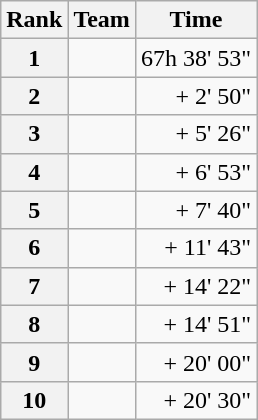<table class="wikitable">
<tr>
<th scope="col">Rank</th>
<th scope="col">Team</th>
<th scope="col">Time</th>
</tr>
<tr>
<th scope="row">1</th>
<td> </td>
<td align="right">67h 38' 53"</td>
</tr>
<tr>
<th scope="row">2</th>
<td> </td>
<td align="right">+ 2' 50"</td>
</tr>
<tr>
<th scope="row">3</th>
<td> </td>
<td align="right">+ 5' 26"</td>
</tr>
<tr>
<th scope="row">4</th>
<td> </td>
<td align="right">+ 6' 53"</td>
</tr>
<tr>
<th scope="row">5</th>
<td> </td>
<td align="right">+ 7' 40"</td>
</tr>
<tr>
<th scope="row">6</th>
<td> </td>
<td align="right">+ 11' 43"</td>
</tr>
<tr>
<th scope="row">7</th>
<td> </td>
<td align="right">+ 14' 22"</td>
</tr>
<tr>
<th scope="row">8</th>
<td> </td>
<td align="right">+ 14' 51"</td>
</tr>
<tr>
<th scope="row">9</th>
<td> </td>
<td align="right">+ 20' 00"</td>
</tr>
<tr>
<th scope="row">10</th>
<td> </td>
<td align="right">+ 20' 30"</td>
</tr>
</table>
